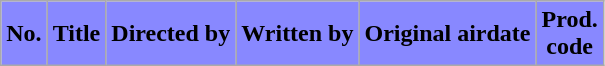<table class="wikitable plainrowheaders">
<tr>
<th style="background-color:#8888FF;">No.</th>
<th style="background-color:#8888FF;">Title</th>
<th style="background-color:#8888FF;">Directed by</th>
<th style="background-color:#8888FF;">Written by</th>
<th style="background-color:#8888FF;">Original airdate</th>
<th style="background-color:#8888FF;">Prod.<br>code<br>



</th>
</tr>
</table>
